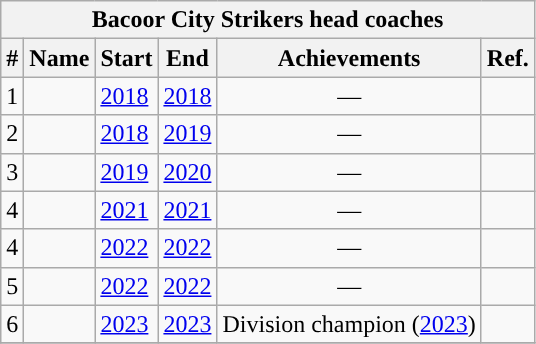<table class="wikitable sortable">
<tr>
<th colspan="6">Bacoor City Strikers head coaches</th>
</tr>
<tr>
<th>#</th>
<th>Name</th>
<th>Start</th>
<th>End</th>
<th>Achievements</th>
<th>Ref.</th>
</tr>
<tr>
<td align=center>1</td>
<td></td>
<td><a href='#'>2018</a></td>
<td><a href='#'>2018</a></td>
<td align=center>—</td>
<td></td>
</tr>
<tr>
<td align=center>2</td>
<td></td>
<td><a href='#'>2018</a></td>
<td><a href='#'>2019</a></td>
<td align=center>—</td>
<td></td>
</tr>
<tr>
<td align=center>3</td>
<td></td>
<td><a href='#'>2019</a></td>
<td><a href='#'>2020</a></td>
<td align=center>—</td>
<td></td>
</tr>
<tr>
<td align=center>4</td>
<td></td>
<td><a href='#'>2021</a></td>
<td><a href='#'>2021</a></td>
<td align=center>—</td>
<td></td>
</tr>
<tr>
<td align=center>4</td>
<td></td>
<td><a href='#'>2022</a></td>
<td><a href='#'>2022</a></td>
<td align=center>—</td>
<td></td>
</tr>
<tr>
<td align=center>5</td>
<td></td>
<td><a href='#'>2022</a></td>
<td><a href='#'>2022</a></td>
<td align=center>—</td>
<td></td>
</tr>
<tr>
<td align=center>6</td>
<td></td>
<td><a href='#'>2023</a></td>
<td><a href='#'>2023</a></td>
<td align=center>Division champion (<a href='#'>2023</a>)</td>
<td></td>
</tr>
<tr>
</tr>
</table>
